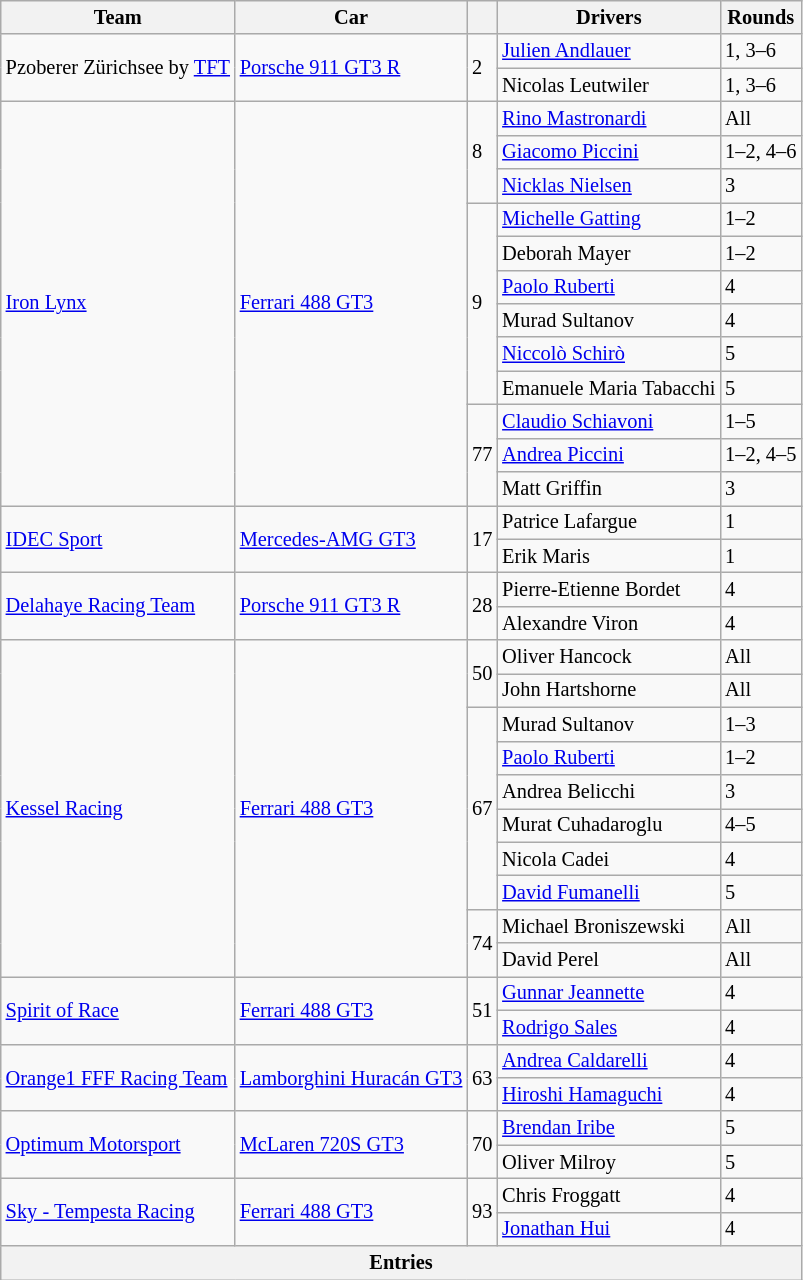<table class="wikitable" style="font-size:85%;">
<tr>
<th>Team</th>
<th>Car</th>
<th></th>
<th>Drivers</th>
<th>Rounds</th>
</tr>
<tr>
<td rowspan=2> Pzoberer Zürichsee by <a href='#'>TFT</a></td>
<td rowspan=2><a href='#'>Porsche 911 GT3 R</a></td>
<td rowspan=2>2</td>
<td> <a href='#'>Julien Andlauer</a></td>
<td>1, 3–6</td>
</tr>
<tr>
<td> Nicolas Leutwiler</td>
<td>1, 3–6</td>
</tr>
<tr>
<td rowspan=12> <a href='#'>Iron Lynx</a></td>
<td rowspan=12><a href='#'>Ferrari 488 GT3</a></td>
<td rowspan=3>8</td>
<td> <a href='#'>Rino Mastronardi</a></td>
<td>All</td>
</tr>
<tr>
<td> <a href='#'>Giacomo Piccini</a></td>
<td>1–2, 4–6</td>
</tr>
<tr>
<td> <a href='#'>Nicklas Nielsen</a></td>
<td>3</td>
</tr>
<tr>
<td rowspan=6>9</td>
<td> <a href='#'>Michelle Gatting</a></td>
<td>1–2</td>
</tr>
<tr>
<td> Deborah Mayer</td>
<td>1–2</td>
</tr>
<tr>
<td> <a href='#'>Paolo Ruberti</a></td>
<td>4</td>
</tr>
<tr>
<td> Murad Sultanov</td>
<td>4</td>
</tr>
<tr>
<td> <a href='#'>Niccolò Schirò</a></td>
<td>5</td>
</tr>
<tr>
<td> Emanuele Maria Tabacchi</td>
<td>5</td>
</tr>
<tr>
<td rowspan=3>77</td>
<td> <a href='#'>Claudio Schiavoni</a></td>
<td>1–5</td>
</tr>
<tr>
<td> <a href='#'>Andrea Piccini</a></td>
<td>1–2, 4–5</td>
</tr>
<tr>
<td> Matt Griffin</td>
<td>3</td>
</tr>
<tr>
<td rowspan=2> <a href='#'>IDEC Sport</a></td>
<td rowspan=2><a href='#'>Mercedes-AMG GT3</a></td>
<td rowspan=2>17</td>
<td> Patrice Lafargue</td>
<td>1</td>
</tr>
<tr>
<td> Erik Maris</td>
<td>1</td>
</tr>
<tr>
<td rowspan=2> <a href='#'>Delahaye Racing Team</a></td>
<td rowspan=2><a href='#'>Porsche 911 GT3 R</a></td>
<td rowspan=2>28</td>
<td> Pierre-Etienne Bordet</td>
<td>4</td>
</tr>
<tr>
<td> Alexandre Viron</td>
<td>4</td>
</tr>
<tr>
<td rowspan=10> <a href='#'>Kessel Racing</a></td>
<td rowspan=10><a href='#'>Ferrari 488 GT3</a></td>
<td rowspan=2>50</td>
<td> Oliver Hancock</td>
<td>All</td>
</tr>
<tr>
<td> John Hartshorne</td>
<td>All</td>
</tr>
<tr>
<td rowspan=6>67</td>
<td> Murad Sultanov</td>
<td>1–3</td>
</tr>
<tr>
<td> <a href='#'>Paolo Ruberti</a></td>
<td>1–2</td>
</tr>
<tr>
<td> Andrea Belicchi</td>
<td>3</td>
</tr>
<tr>
<td> Murat Cuhadaroglu</td>
<td>4–5</td>
</tr>
<tr>
<td> Nicola Cadei</td>
<td>4</td>
</tr>
<tr>
<td> <a href='#'>David Fumanelli</a></td>
<td>5</td>
</tr>
<tr>
<td rowspan=2>74</td>
<td> Michael Broniszewski</td>
<td>All</td>
</tr>
<tr>
<td> David Perel</td>
<td>All</td>
</tr>
<tr>
<td rowspan=2> <a href='#'>Spirit of Race</a></td>
<td rowspan=2><a href='#'>Ferrari 488 GT3</a></td>
<td rowspan=2>51</td>
<td> <a href='#'>Gunnar Jeannette</a></td>
<td>4</td>
</tr>
<tr>
<td> <a href='#'>Rodrigo Sales</a></td>
<td>4</td>
</tr>
<tr>
<td rowspan=2> <a href='#'>Orange1 FFF Racing Team</a></td>
<td rowspan=2><a href='#'>Lamborghini Huracán GT3</a></td>
<td rowspan=2>63</td>
<td> <a href='#'>Andrea Caldarelli</a></td>
<td>4</td>
</tr>
<tr>
<td> <a href='#'>Hiroshi Hamaguchi</a></td>
<td>4</td>
</tr>
<tr>
<td rowspan=2> <a href='#'>Optimum Motorsport</a></td>
<td rowspan=2><a href='#'>McLaren 720S GT3</a></td>
<td rowspan=2>70</td>
<td> <a href='#'>Brendan Iribe</a></td>
<td>5</td>
</tr>
<tr>
<td> Oliver Milroy</td>
<td>5</td>
</tr>
<tr>
<td rowspan=2> <a href='#'>Sky - Tempesta Racing</a></td>
<td rowspan=2><a href='#'>Ferrari 488 GT3</a></td>
<td rowspan=2>93</td>
<td> Chris Froggatt</td>
<td>4</td>
</tr>
<tr>
<td> <a href='#'>Jonathan Hui</a></td>
<td>4</td>
</tr>
<tr>
<th colspan=5>Entries</th>
</tr>
</table>
